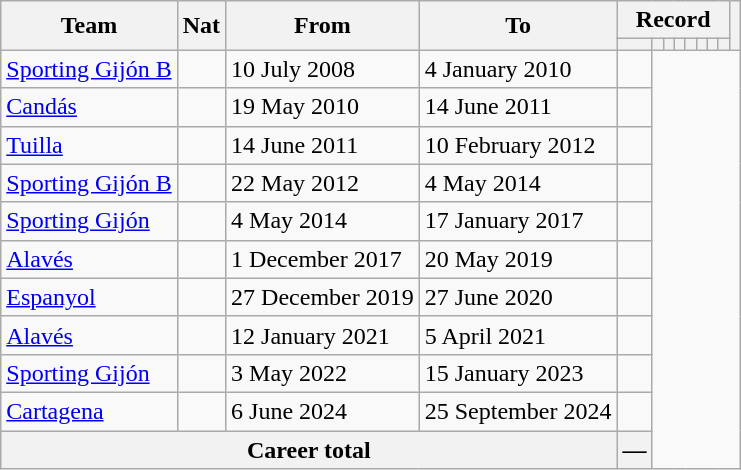<table class="wikitable" style="text-align: center">
<tr>
<th rowspan="2">Team</th>
<th rowspan="2">Nat</th>
<th rowspan="2">From</th>
<th rowspan="2">To</th>
<th colspan="8">Record</th>
<th rowspan=2></th>
</tr>
<tr>
<th></th>
<th></th>
<th></th>
<th></th>
<th></th>
<th></th>
<th></th>
<th></th>
</tr>
<tr>
<td align="left"><a href='#'>Sporting Gijón B</a></td>
<td></td>
<td align=left>10 July 2008</td>
<td align=left>4 January 2010<br></td>
<td></td>
</tr>
<tr>
<td align="left"><a href='#'>Candás</a></td>
<td></td>
<td align=left>19 May 2010</td>
<td align=left>14 June 2011<br></td>
<td></td>
</tr>
<tr>
<td align="left"><a href='#'>Tuilla</a></td>
<td></td>
<td align=left>14 June 2011</td>
<td align=left>10 February 2012<br></td>
<td></td>
</tr>
<tr>
<td align="left"><a href='#'>Sporting Gijón B</a></td>
<td></td>
<td align=left>22 May 2012</td>
<td align=left>4 May 2014<br></td>
<td></td>
</tr>
<tr>
<td align="left"><a href='#'>Sporting Gijón</a></td>
<td></td>
<td align=left>4 May 2014</td>
<td align=left>17 January 2017<br></td>
<td></td>
</tr>
<tr>
<td align="left"><a href='#'>Alavés</a></td>
<td></td>
<td align=left>1 December 2017</td>
<td align=left>20 May 2019<br></td>
<td></td>
</tr>
<tr>
<td align="left"><a href='#'>Espanyol</a></td>
<td></td>
<td align=left>27 December 2019</td>
<td align=left>27 June 2020<br></td>
<td></td>
</tr>
<tr>
<td align="left"><a href='#'>Alavés</a></td>
<td></td>
<td align=left>12 January 2021</td>
<td align=left>5 April 2021<br></td>
<td></td>
</tr>
<tr>
<td align="left"><a href='#'>Sporting Gijón</a></td>
<td></td>
<td align=left>3 May 2022</td>
<td align=left>15 January 2023<br></td>
<td></td>
</tr>
<tr>
<td align="left"><a href='#'>Cartagena</a></td>
<td></td>
<td align=left>6 June 2024</td>
<td align=left>25 September 2024<br></td>
<td></td>
</tr>
<tr>
<th colspan=4>Career total<br></th>
<th>—</th>
</tr>
</table>
